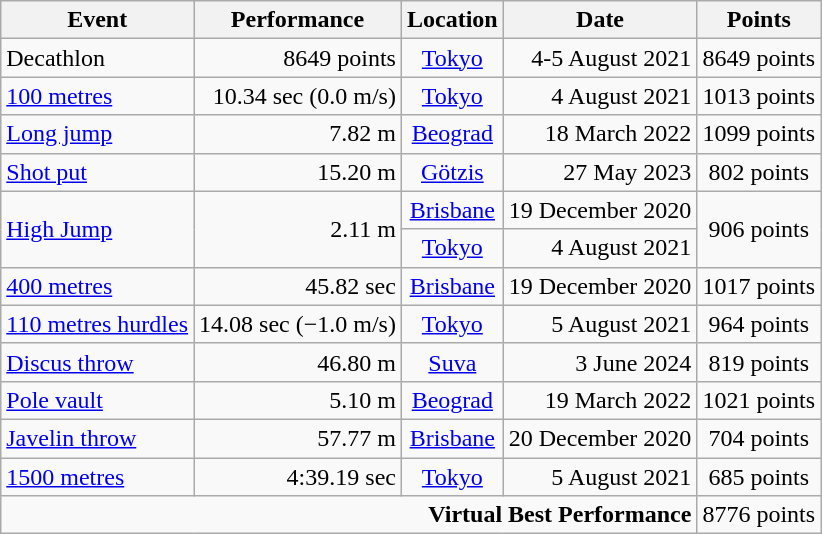<table class="wikitable" |>
<tr>
<th>Event</th>
<th>Performance</th>
<th>Location</th>
<th>Date</th>
<th>Points</th>
</tr>
<tr>
<td>Decathlon</td>
<td align=right>8649 points <strong> </strong></td>
<td align="center"><a href='#'>Tokyo</a></td>
<td align="right">4-5 August 2021</td>
<td align="center">8649 points</td>
</tr>
<tr>
<td><a href='#'>100 metres</a></td>
<td align=right>10.34 sec (0.0 m/s)</td>
<td align="center"><a href='#'>Tokyo</a></td>
<td align="right">4 August 2021</td>
<td align="center">1013 points</td>
</tr>
<tr>
<td><a href='#'>Long jump</a></td>
<td align=right>7.82 m</td>
<td align="center"><a href='#'>Beograd</a></td>
<td align="right">18 March 2022</td>
<td align="center">1099 points</td>
</tr>
<tr>
<td><a href='#'>Shot put</a></td>
<td align=right>15.20 m</td>
<td align="center"><a href='#'>Götzis</a></td>
<td align="right">27 May 2023</td>
<td align="center">802 points</td>
</tr>
<tr>
<td rowspan=2><a href='#'>High Jump</a></td>
<td rowspan=2 align=right>2.11 m</td>
<td align="center"><a href='#'>Brisbane</a></td>
<td align="right">19 December 2020</td>
<td rowspan=2 align="center">906 points</td>
</tr>
<tr>
<td align="center"><a href='#'>Tokyo</a></td>
<td align="right">4 August 2021</td>
</tr>
<tr>
<td><a href='#'>400 metres</a></td>
<td align=right>45.82 sec</td>
<td align="center"><a href='#'>Brisbane</a></td>
<td align="right">19 December 2020</td>
<td align="center">1017 points</td>
</tr>
<tr>
<td><a href='#'>110 metres hurdles</a></td>
<td align=right>14.08 sec (−1.0 m/s)</td>
<td align="center"><a href='#'>Tokyo</a></td>
<td align="right">5 August 2021</td>
<td align="center">964 points</td>
</tr>
<tr>
<td><a href='#'>Discus throw</a></td>
<td align=right>46.80 m</td>
<td align="center"><a href='#'>Suva</a></td>
<td align="right">3 June 2024</td>
<td align="center">819 points</td>
</tr>
<tr>
<td><a href='#'>Pole vault</a></td>
<td align=right>5.10 m</td>
<td align="center"><a href='#'>Beograd</a></td>
<td align="right">19 March 2022</td>
<td align="center">1021 points</td>
</tr>
<tr>
<td><a href='#'>Javelin throw</a></td>
<td align=right>57.77 m</td>
<td align="center"><a href='#'>Brisbane</a></td>
<td align="right">20 December 2020</td>
<td align="center">704 points</td>
</tr>
<tr>
<td><a href='#'>1500 metres</a></td>
<td align=right>4:39.19 sec</td>
<td align="center"><a href='#'>Tokyo</a></td>
<td align=right>5 August 2021</td>
<td align=center>685 points</td>
</tr>
<tr>
<td colspan=4 align=right><strong>Virtual Best Performance</strong></td>
<td align="center">8776 points</td>
</tr>
</table>
